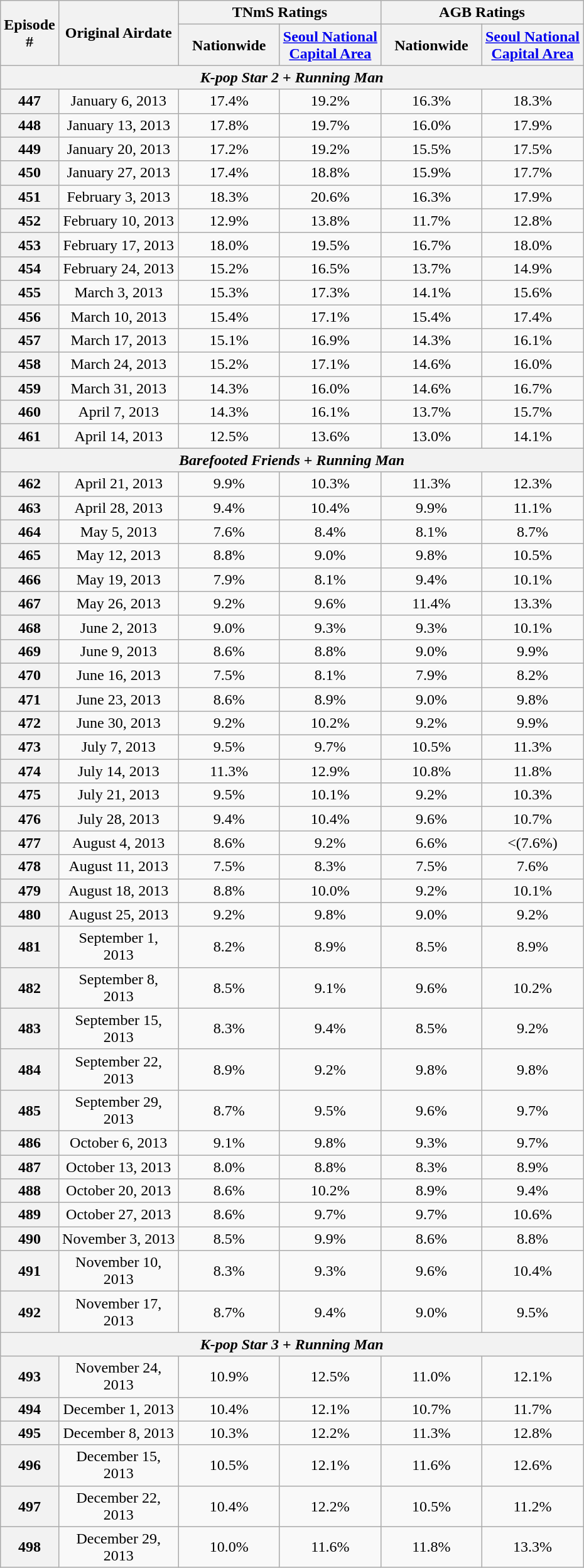<table class=wikitable style="text-align:center">
<tr>
<th rowspan="2" style="width:40px;">Episode #</th>
<th rowspan="2" style="width:120px;">Original Airdate</th>
<th colspan="2">TNmS Ratings</th>
<th colspan="2">AGB Ratings</th>
</tr>
<tr>
<th width=100>Nationwide</th>
<th width=100><a href='#'>Seoul National Capital Area</a></th>
<th width=100>Nationwide</th>
<th width=100><a href='#'>Seoul National Capital Area</a></th>
</tr>
<tr>
<th colspan="6"><em>K-pop Star 2</em> + <em>Running Man</em></th>
</tr>
<tr>
<th>447</th>
<td>January 6, 2013</td>
<td>17.4%</td>
<td>19.2%</td>
<td>16.3%</td>
<td>18.3%</td>
</tr>
<tr>
<th>448</th>
<td>January 13, 2013</td>
<td>17.8%</td>
<td>19.7%</td>
<td>16.0%</td>
<td>17.9%</td>
</tr>
<tr>
<th>449</th>
<td>January 20, 2013</td>
<td>17.2%</td>
<td>19.2%</td>
<td>15.5%</td>
<td>17.5%</td>
</tr>
<tr>
<th>450</th>
<td>January 27, 2013</td>
<td>17.4%</td>
<td>18.8%</td>
<td>15.9%</td>
<td>17.7%</td>
</tr>
<tr>
<th>451</th>
<td>February 3, 2013</td>
<td>18.3%</td>
<td>20.6%</td>
<td>16.3%</td>
<td>17.9%</td>
</tr>
<tr>
<th>452</th>
<td>February 10, 2013</td>
<td>12.9%</td>
<td>13.8%</td>
<td>11.7%</td>
<td>12.8%</td>
</tr>
<tr>
<th>453</th>
<td>February 17, 2013</td>
<td>18.0%</td>
<td>19.5%</td>
<td>16.7%</td>
<td>18.0%</td>
</tr>
<tr>
<th>454</th>
<td>February 24, 2013</td>
<td>15.2%</td>
<td>16.5%</td>
<td>13.7%</td>
<td>14.9%</td>
</tr>
<tr>
<th>455</th>
<td>March 3, 2013</td>
<td>15.3%</td>
<td>17.3%</td>
<td>14.1%</td>
<td>15.6%</td>
</tr>
<tr>
<th>456</th>
<td>March 10, 2013</td>
<td>15.4%</td>
<td>17.1%</td>
<td>15.4%</td>
<td>17.4%</td>
</tr>
<tr>
<th>457</th>
<td>March 17, 2013</td>
<td>15.1%</td>
<td>16.9%</td>
<td>14.3%</td>
<td>16.1%</td>
</tr>
<tr>
<th>458</th>
<td>March 24, 2013</td>
<td>15.2%</td>
<td>17.1%</td>
<td>14.6%</td>
<td>16.0%</td>
</tr>
<tr>
<th>459</th>
<td>March 31, 2013</td>
<td>14.3%</td>
<td>16.0%</td>
<td>14.6%</td>
<td>16.7%</td>
</tr>
<tr>
<th>460</th>
<td>April 7, 2013</td>
<td>14.3%</td>
<td>16.1%</td>
<td>13.7%</td>
<td>15.7%</td>
</tr>
<tr>
<th>461</th>
<td>April 14, 2013</td>
<td>12.5%</td>
<td>13.6%</td>
<td>13.0%</td>
<td>14.1%</td>
</tr>
<tr>
<th colspan="6"><em>Barefooted Friends</em> + <em>Running Man</em></th>
</tr>
<tr>
<th>462</th>
<td>April 21, 2013</td>
<td>9.9%</td>
<td>10.3%</td>
<td>11.3%</td>
<td>12.3%</td>
</tr>
<tr>
<th>463</th>
<td>April 28, 2013</td>
<td>9.4%</td>
<td>10.4%</td>
<td>9.9%</td>
<td>11.1%</td>
</tr>
<tr>
<th>464</th>
<td>May 5, 2013</td>
<td>7.6%</td>
<td>8.4%</td>
<td>8.1%</td>
<td>8.7%</td>
</tr>
<tr>
<th>465</th>
<td>May 12, 2013</td>
<td>8.8%</td>
<td>9.0%</td>
<td>9.8%</td>
<td>10.5%</td>
</tr>
<tr>
<th>466</th>
<td>May 19, 2013</td>
<td>7.9%</td>
<td>8.1%</td>
<td>9.4%</td>
<td>10.1%</td>
</tr>
<tr>
<th>467</th>
<td>May 26, 2013</td>
<td>9.2%</td>
<td>9.6%</td>
<td>11.4%</td>
<td>13.3%</td>
</tr>
<tr>
<th>468</th>
<td>June 2, 2013</td>
<td>9.0%</td>
<td>9.3%</td>
<td>9.3%</td>
<td>10.1%</td>
</tr>
<tr>
<th>469</th>
<td>June 9, 2013</td>
<td>8.6%</td>
<td>8.8%</td>
<td>9.0%</td>
<td>9.9%</td>
</tr>
<tr>
<th>470</th>
<td>June 16, 2013</td>
<td>7.5%</td>
<td>8.1%</td>
<td>7.9%</td>
<td>8.2%</td>
</tr>
<tr>
<th>471</th>
<td>June 23, 2013</td>
<td>8.6%</td>
<td>8.9%</td>
<td>9.0%</td>
<td>9.8%</td>
</tr>
<tr>
<th>472</th>
<td>June 30, 2013</td>
<td>9.2%</td>
<td>10.2%</td>
<td>9.2%</td>
<td>9.9%</td>
</tr>
<tr>
<th>473</th>
<td>July 7, 2013</td>
<td>9.5%</td>
<td>9.7%</td>
<td>10.5%</td>
<td>11.3%</td>
</tr>
<tr>
<th>474</th>
<td>July 14, 2013</td>
<td>11.3%</td>
<td>12.9%</td>
<td>10.8%</td>
<td>11.8%</td>
</tr>
<tr>
<th>475</th>
<td>July 21, 2013</td>
<td>9.5%</td>
<td>10.1%</td>
<td>9.2%</td>
<td>10.3%</td>
</tr>
<tr>
<th>476</th>
<td>July 28, 2013</td>
<td>9.4%</td>
<td>10.4%</td>
<td>9.6%</td>
<td>10.7%</td>
</tr>
<tr>
<th>477</th>
<td>August 4, 2013</td>
<td>8.6%</td>
<td>9.2%</td>
<td>6.6%</td>
<td><(7.6%)</td>
</tr>
<tr>
<th>478</th>
<td>August 11, 2013</td>
<td>7.5%</td>
<td>8.3%</td>
<td>7.5%</td>
<td>7.6%</td>
</tr>
<tr>
<th>479</th>
<td>August 18, 2013</td>
<td>8.8%</td>
<td>10.0%</td>
<td>9.2%</td>
<td>10.1%</td>
</tr>
<tr>
<th>480</th>
<td>August 25, 2013</td>
<td>9.2%</td>
<td>9.8%</td>
<td>9.0%</td>
<td>9.2%</td>
</tr>
<tr>
<th>481</th>
<td>September 1, 2013</td>
<td>8.2%</td>
<td>8.9%</td>
<td>8.5%</td>
<td>8.9%</td>
</tr>
<tr>
<th>482</th>
<td>September 8, 2013</td>
<td>8.5%</td>
<td>9.1%</td>
<td>9.6%</td>
<td>10.2%</td>
</tr>
<tr>
<th>483</th>
<td>September 15, 2013</td>
<td>8.3%</td>
<td>9.4%</td>
<td>8.5%</td>
<td>9.2%</td>
</tr>
<tr>
<th>484</th>
<td>September 22, 2013</td>
<td>8.9%</td>
<td>9.2%</td>
<td>9.8%</td>
<td>9.8%</td>
</tr>
<tr>
<th>485</th>
<td>September 29, 2013</td>
<td>8.7%</td>
<td>9.5%</td>
<td>9.6%</td>
<td>9.7%</td>
</tr>
<tr>
<th>486</th>
<td>October 6, 2013</td>
<td>9.1%</td>
<td>9.8%</td>
<td>9.3%</td>
<td>9.7%</td>
</tr>
<tr>
<th>487</th>
<td>October 13, 2013</td>
<td>8.0%</td>
<td>8.8%</td>
<td>8.3%</td>
<td>8.9%</td>
</tr>
<tr>
<th>488</th>
<td>October 20, 2013</td>
<td>8.6%</td>
<td>10.2%</td>
<td>8.9%</td>
<td>9.4%</td>
</tr>
<tr>
<th>489</th>
<td>October 27, 2013</td>
<td>8.6%</td>
<td>9.7%</td>
<td>9.7%</td>
<td>10.6%</td>
</tr>
<tr>
<th>490</th>
<td>November 3, 2013</td>
<td>8.5%</td>
<td>9.9%</td>
<td>8.6%</td>
<td>8.8%</td>
</tr>
<tr>
<th>491</th>
<td>November 10, 2013</td>
<td>8.3%</td>
<td>9.3%</td>
<td>9.6%</td>
<td>10.4%</td>
</tr>
<tr>
<th>492</th>
<td>November 17, 2013</td>
<td>8.7%</td>
<td>9.4%</td>
<td>9.0%</td>
<td>9.5%</td>
</tr>
<tr>
<th colspan="6"><em>K-pop Star 3</em> + <em>Running Man</em></th>
</tr>
<tr>
<th>493</th>
<td>November 24, 2013</td>
<td>10.9%</td>
<td>12.5%</td>
<td>11.0%</td>
<td>12.1%</td>
</tr>
<tr>
<th>494</th>
<td>December 1, 2013</td>
<td>10.4%</td>
<td>12.1%</td>
<td>10.7%</td>
<td>11.7%</td>
</tr>
<tr>
<th>495</th>
<td>December 8, 2013</td>
<td>10.3%</td>
<td>12.2%</td>
<td>11.3%</td>
<td>12.8%</td>
</tr>
<tr>
<th>496</th>
<td>December 15, 2013</td>
<td>10.5%</td>
<td>12.1%</td>
<td>11.6%</td>
<td>12.6%</td>
</tr>
<tr>
<th>497</th>
<td>December 22, 2013</td>
<td>10.4%</td>
<td>12.2%</td>
<td>10.5%</td>
<td>11.2%</td>
</tr>
<tr>
<th>498</th>
<td>December 29, 2013</td>
<td>10.0%</td>
<td>11.6%</td>
<td>11.8%</td>
<td>13.3%</td>
</tr>
</table>
